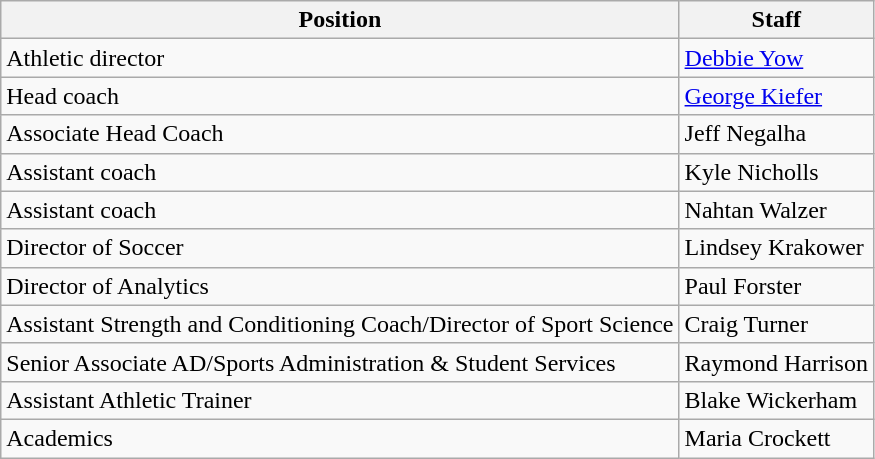<table class="wikitable">
<tr>
<th>Position</th>
<th>Staff</th>
</tr>
<tr>
<td>Athletic director</td>
<td><a href='#'>Debbie Yow</a></td>
</tr>
<tr>
<td>Head coach</td>
<td><a href='#'>George Kiefer</a></td>
</tr>
<tr>
<td>Associate Head Coach</td>
<td>Jeff Negalha</td>
</tr>
<tr>
<td>Assistant coach</td>
<td>Kyle Nicholls</td>
</tr>
<tr>
<td>Assistant coach</td>
<td>Nahtan Walzer</td>
</tr>
<tr>
<td>Director of Soccer</td>
<td>Lindsey Krakower</td>
</tr>
<tr>
<td>Director of Analytics</td>
<td>Paul Forster</td>
</tr>
<tr>
<td>Assistant Strength and Conditioning Coach/Director of Sport Science</td>
<td>Craig Turner</td>
</tr>
<tr>
<td>Senior Associate AD/Sports Administration & Student Services</td>
<td>Raymond Harrison</td>
</tr>
<tr>
<td>Assistant Athletic Trainer</td>
<td>Blake Wickerham</td>
</tr>
<tr>
<td>Academics</td>
<td>Maria Crockett</td>
</tr>
</table>
